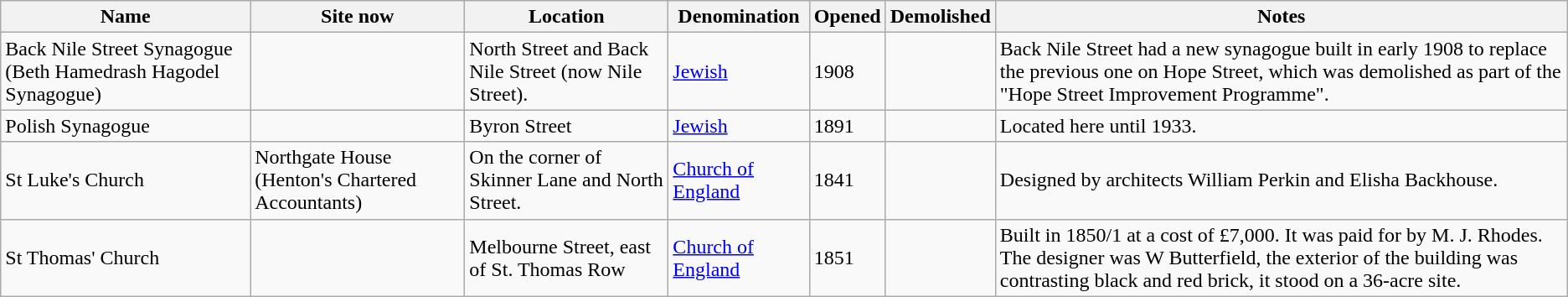<table class="wikitable sortable">
<tr>
<th>Name</th>
<th class="unsortable">Site now</th>
<th>Location</th>
<th>Denomination</th>
<th>Opened</th>
<th>Demolished</th>
<th class="unsortable">Notes</th>
</tr>
<tr>
<td>Back Nile Street Synagogue (Beth Hamedrash Hagodel Synagogue)</td>
<td></td>
<td>North Street and Back Nile Street (now Nile Street).</td>
<td><a href='#'>Jewish</a></td>
<td>1908</td>
<td></td>
<td>Back Nile Street had a new synagogue built in early 1908 to replace the previous one on Hope Street, which was demolished as part of the "Hope Street Improvement Programme".</td>
</tr>
<tr>
<td>Polish Synagogue</td>
<td></td>
<td>Byron Street</td>
<td><a href='#'>Jewish</a></td>
<td>1891</td>
<td></td>
<td>Located here until 1933.</td>
</tr>
<tr>
<td>St Luke's Church</td>
<td>Northgate House (Henton's Chartered Accountants)</td>
<td>On the corner of Skinner Lane and North Street.</td>
<td><a href='#'>Church of England</a></td>
<td>1841</td>
<td></td>
<td>Designed by architects William Perkin and Elisha Backhouse.</td>
</tr>
<tr>
<td>St Thomas' Church</td>
<td></td>
<td>Melbourne Street, east of St. Thomas Row</td>
<td><a href='#'>Church of England</a></td>
<td>1851</td>
<td></td>
<td>Built in 1850/1 at a cost of £7,000. It was paid for by M. J. Rhodes. The designer was W Butterfield, the exterior of the building was contrasting black and red brick, it stood on a 36-acre site.</td>
</tr>
</table>
